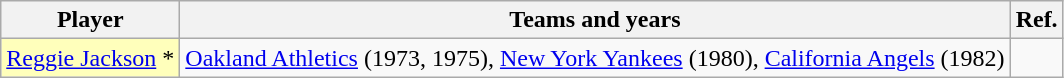<table class="wikitable">
<tr>
<th>Player</th>
<th>Teams and years</th>
<th>Ref.</th>
</tr>
<tr>
<td style="background-color:#ffffbb"><a href='#'>Reggie Jackson</a> *</td>
<td><a href='#'>Oakland Athletics</a> (1973, 1975), <a href='#'>New York Yankees</a> (1980), <a href='#'>California Angels</a> (1982)</td>
<td></td>
</tr>
</table>
